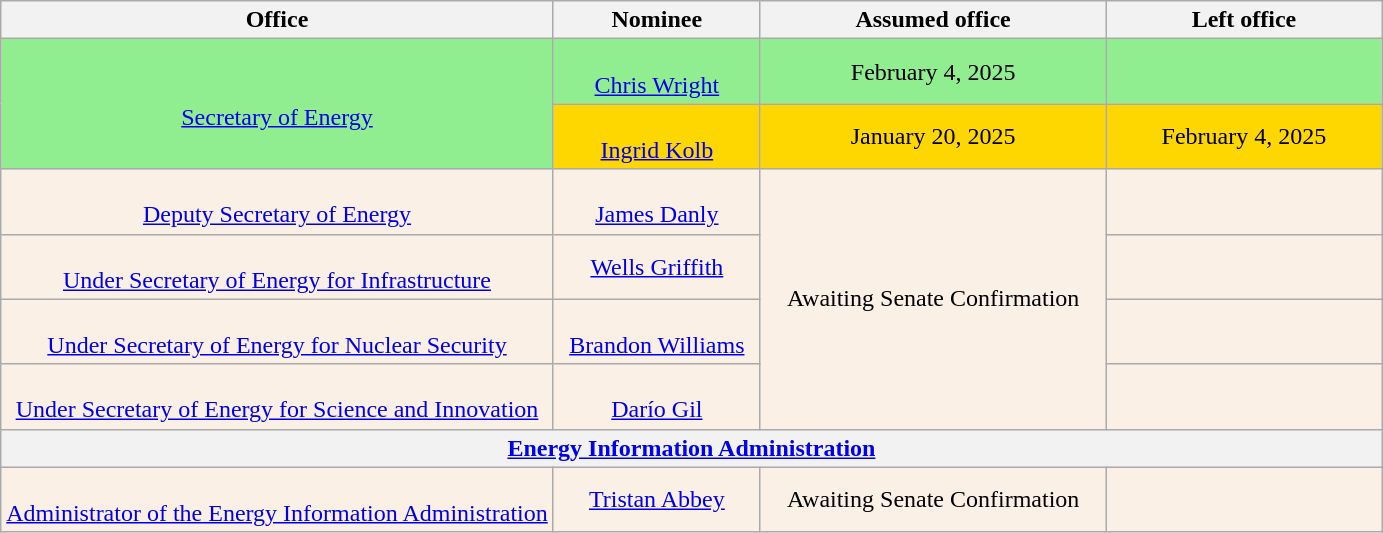<table class="wikitable sortable" style="text-align:center">
<tr>
<th style="width:40%;">Office</th>
<th style="width:15%;">Nominee</th>
<th style="width:25%;" data-sort-="" type="date">Assumed office</th>
<th style="width:20%;" data-sort-="" type="date">Left office</th>
</tr>
<tr style="background:lightgreen">
<td rowspan="2"><br><a href='#'>Secretary of Energy</a></td>
<td><br><a href='#'>Chris Wright</a></td>
<td>February 4, 2025<br></td>
<td></td>
</tr>
<tr style="background:gold">
<td><br><a href='#'>Ingrid Kolb</a></td>
<td>January 20, 2025</td>
<td>February 4, 2025</td>
</tr>
<tr style="background:linen">
<td><br><a href='#'>Deputy Secretary of Energy</a></td>
<td><br><a href='#'>James Danly</a></td>
<td rowspan="4">Awaiting Senate Confirmation</td>
<td></td>
</tr>
<tr style="background:linen">
<td><br><a href='#'>Under Secretary of Energy for Infrastructure</a></td>
<td><a href='#'>Wells Griffith</a></td>
<td></td>
</tr>
<tr style="background:linen">
<td><br><a href='#'>Under Secretary of Energy for Nuclear Security</a></td>
<td><br><a href='#'>Brandon Williams</a></td>
<td></td>
</tr>
<tr style="background:linen">
<td><br><a href='#'>Under Secretary of Energy for Science and Innovation</a></td>
<td><br><a href='#'>Darío Gil</a></td>
<td></td>
</tr>
<tr>
<th colspan="4"><a href='#'>Energy Information Administration</a></th>
</tr>
<tr style="background:linen">
<td rowspan="2"><br><a href='#'>Administrator of the Energy Information Administration</a></td>
<td><a href='#'>Tristan Abbey</a></td>
<td>Awaiting Senate Confirmation</td>
<td></td>
</tr>
</table>
